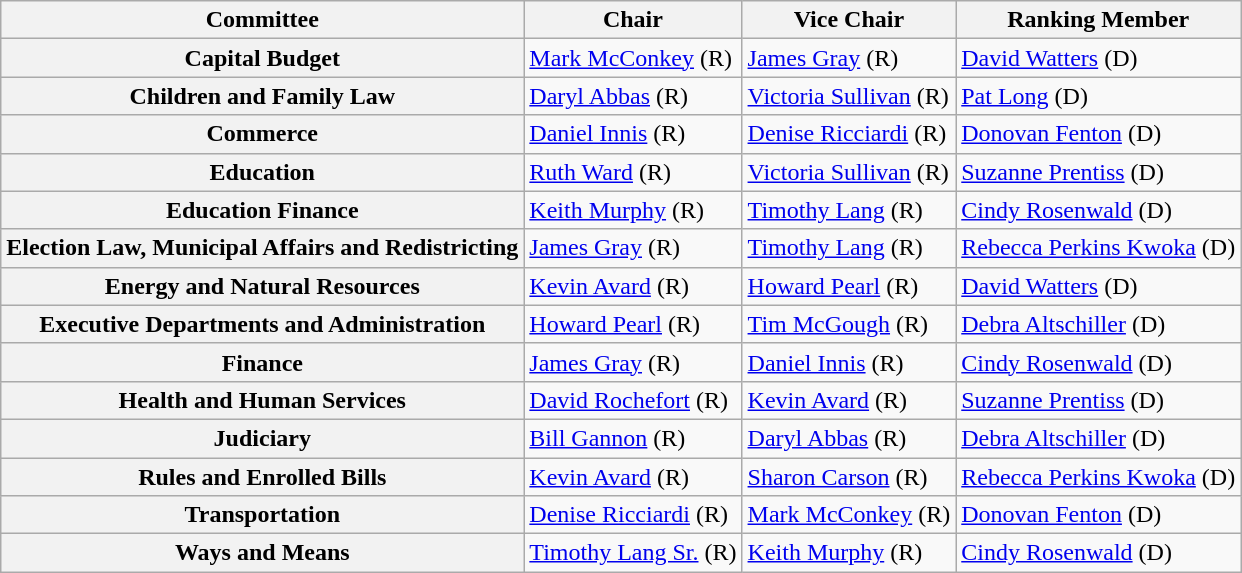<table class="wikitable">
<tr>
<th>Committee</th>
<th>Chair</th>
<th>Vice Chair</th>
<th>Ranking Member</th>
</tr>
<tr>
<th>Capital Budget</th>
<td><a href='#'>Mark McConkey</a> (R)</td>
<td><a href='#'>James Gray</a> (R)</td>
<td><a href='#'>David Watters</a> (D)</td>
</tr>
<tr>
<th>Children and Family Law</th>
<td><a href='#'>Daryl Abbas</a> (R)</td>
<td><a href='#'>Victoria Sullivan</a> (R)</td>
<td><a href='#'>Pat Long</a> (D)</td>
</tr>
<tr>
<th>Commerce</th>
<td><a href='#'>Daniel Innis</a> (R)</td>
<td><a href='#'>Denise Ricciardi</a> (R)</td>
<td><a href='#'>Donovan Fenton</a> (D)</td>
</tr>
<tr>
<th>Education</th>
<td><a href='#'>Ruth Ward</a> (R)</td>
<td><a href='#'>Victoria Sullivan</a> (R)</td>
<td><a href='#'>Suzanne Prentiss</a> (D)</td>
</tr>
<tr>
<th>Education Finance</th>
<td><a href='#'>Keith Murphy</a> (R)</td>
<td><a href='#'>Timothy Lang</a> (R)</td>
<td><a href='#'>Cindy Rosenwald</a> (D)</td>
</tr>
<tr>
<th>Election Law, Municipal Affairs and Redistricting</th>
<td><a href='#'>James Gray</a> (R)</td>
<td><a href='#'>Timothy Lang</a> (R)</td>
<td><a href='#'>Rebecca Perkins Kwoka</a> (D)</td>
</tr>
<tr>
<th>Energy and Natural Resources</th>
<td><a href='#'>Kevin Avard</a> (R)</td>
<td><a href='#'>Howard Pearl</a> (R)</td>
<td><a href='#'>David Watters</a> (D)</td>
</tr>
<tr>
<th>Executive Departments and Administration</th>
<td><a href='#'>Howard Pearl</a> (R)</td>
<td><a href='#'>Tim McGough</a> (R)</td>
<td><a href='#'>Debra Altschiller</a> (D)</td>
</tr>
<tr>
<th>Finance</th>
<td><a href='#'>James Gray</a> (R)</td>
<td><a href='#'>Daniel Innis</a> (R)</td>
<td><a href='#'>Cindy Rosenwald</a> (D)</td>
</tr>
<tr>
<th>Health and Human Services</th>
<td><a href='#'>David Rochefort</a> (R)</td>
<td><a href='#'>Kevin Avard</a> (R)</td>
<td><a href='#'>Suzanne Prentiss</a> (D)</td>
</tr>
<tr>
<th>Judiciary</th>
<td><a href='#'>Bill Gannon</a> (R)</td>
<td><a href='#'>Daryl Abbas</a> (R)</td>
<td><a href='#'>Debra Altschiller</a> (D)</td>
</tr>
<tr>
<th>Rules and Enrolled Bills</th>
<td><a href='#'>Kevin Avard</a> (R)</td>
<td><a href='#'>Sharon Carson</a> (R)</td>
<td><a href='#'>Rebecca Perkins Kwoka</a> (D)</td>
</tr>
<tr>
<th>Transportation</th>
<td><a href='#'>Denise Ricciardi</a> (R)</td>
<td><a href='#'>Mark McConkey</a> (R)</td>
<td><a href='#'>Donovan Fenton</a> (D)</td>
</tr>
<tr>
<th>Ways and Means</th>
<td><a href='#'>Timothy Lang Sr.</a> (R)</td>
<td><a href='#'>Keith Murphy</a> (R)</td>
<td><a href='#'>Cindy Rosenwald</a> (D)</td>
</tr>
</table>
